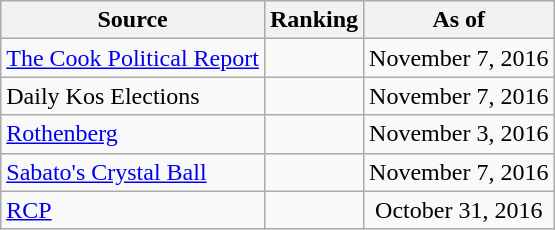<table class="wikitable" style="text-align:center">
<tr>
<th>Source</th>
<th>Ranking</th>
<th>As of</th>
</tr>
<tr>
<td align=left><a href='#'>The Cook Political Report</a></td>
<td></td>
<td>November 7, 2016</td>
</tr>
<tr>
<td align=left>Daily Kos Elections</td>
<td></td>
<td>November 7, 2016</td>
</tr>
<tr>
<td align=left><a href='#'>Rothenberg</a></td>
<td></td>
<td>November 3, 2016</td>
</tr>
<tr>
<td align=left><a href='#'>Sabato's Crystal Ball</a></td>
<td></td>
<td>November 7, 2016</td>
</tr>
<tr>
<td align="left"><a href='#'>RCP</a></td>
<td></td>
<td>October 31, 2016</td>
</tr>
</table>
